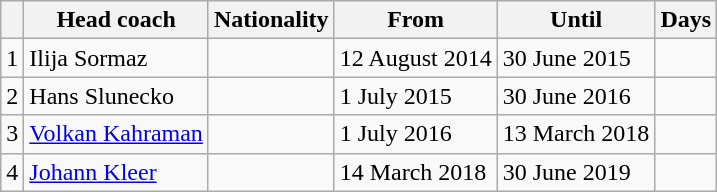<table class="wikitable sortable" style="text-align: center;">
<tr>
<th></th>
<th>Head coach</th>
<th>Nationality</th>
<th>From</th>
<th>Until</th>
<th>Days</th>
</tr>
<tr>
<td align=left>1</td>
<td align=left>Ilija Sormaz</td>
<td align=left></td>
<td align=left>12 August 2014</td>
<td align=left>30 June 2015</td>
<td align=left></td>
</tr>
<tr>
<td align=left>2</td>
<td align=left>Hans Slunecko</td>
<td align=left></td>
<td align=left>1 July 2015</td>
<td align=left>30 June 2016</td>
<td align=left></td>
</tr>
<tr>
<td align=left>3</td>
<td align=left><a href='#'>Volkan Kahraman</a></td>
<td align=left></td>
<td align=left>1 July 2016</td>
<td align=left>13 March 2018</td>
<td align=left></td>
</tr>
<tr>
<td align=left>4</td>
<td align=left><a href='#'>Johann Kleer</a></td>
<td align=left></td>
<td align=left>14 March 2018</td>
<td align=left>30 June 2019</td>
<td align=left></td>
</tr>
</table>
